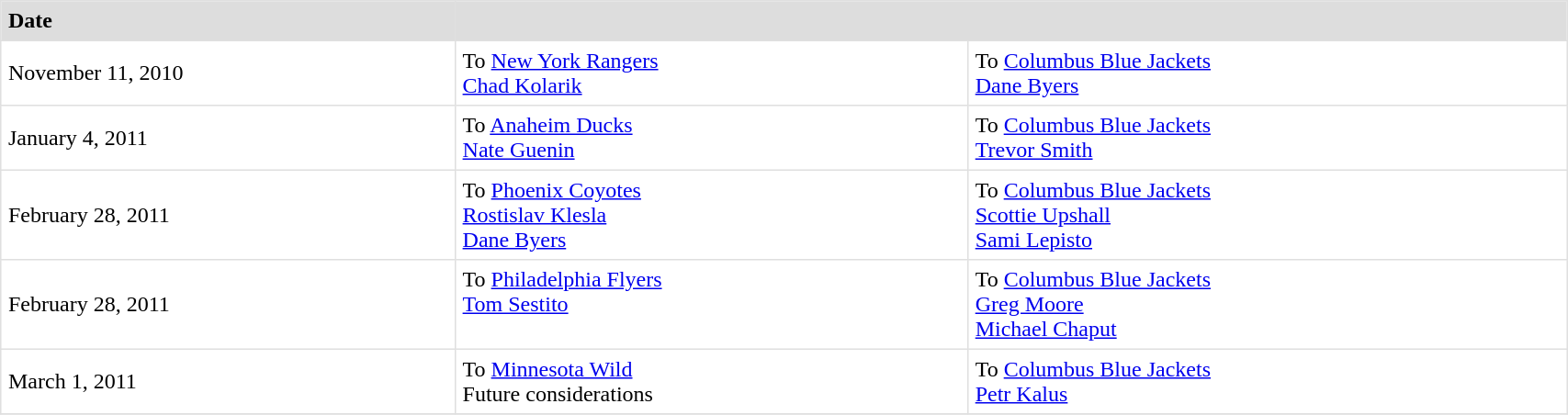<table border=1 style="border-collapse:collapse" bordercolor="#DFDFDF" cellpadding="5" width=90%>
<tr bgcolor="#dddddd">
<td><strong>Date</strong></td>
<th colspan="2"></th>
</tr>
<tr>
<td>November 11, 2010</td>
<td valign="top">To <a href='#'>New York Rangers</a><br><a href='#'>Chad Kolarik</a></td>
<td valign="top">To <a href='#'>Columbus Blue Jackets</a><br><a href='#'>Dane Byers</a></td>
</tr>
<tr>
<td>January 4, 2011</td>
<td valign="top">To <a href='#'>Anaheim Ducks</a><br><a href='#'>Nate Guenin</a></td>
<td valign="top">To <a href='#'>Columbus Blue Jackets</a><br><a href='#'>Trevor Smith</a></td>
</tr>
<tr>
<td>February 28, 2011</td>
<td valign="top">To <a href='#'>Phoenix Coyotes</a><br><a href='#'>Rostislav Klesla</a><br><a href='#'>Dane Byers</a></td>
<td valign="top">To <a href='#'>Columbus Blue Jackets</a><br><a href='#'>Scottie Upshall</a><br><a href='#'>Sami Lepisto</a></td>
</tr>
<tr>
<td>February 28, 2011</td>
<td valign="top">To <a href='#'>Philadelphia Flyers</a><br><a href='#'>Tom Sestito</a></td>
<td valign="top">To <a href='#'>Columbus Blue Jackets</a><br><a href='#'>Greg Moore</a><br><a href='#'>Michael Chaput</a></td>
</tr>
<tr>
<td>March 1, 2011</td>
<td valign="top">To <a href='#'>Minnesota Wild</a><br>Future considerations</td>
<td valign="top">To <a href='#'>Columbus Blue Jackets</a><br><a href='#'>Petr Kalus</a></td>
</tr>
<tr>
</tr>
</table>
